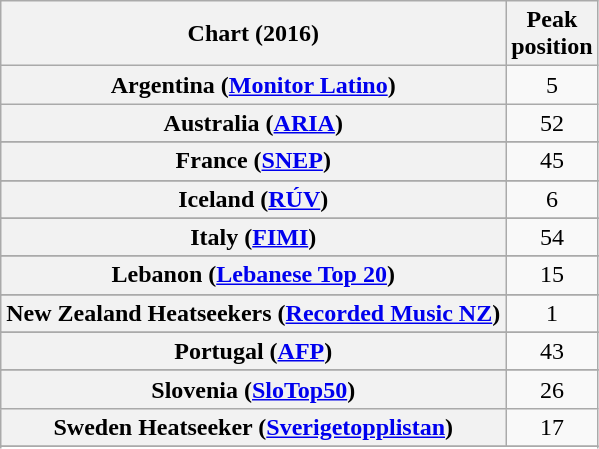<table class="wikitable sortable plainrowheaders" style="text-align:center;">
<tr>
<th scope="col">Chart (2016)</th>
<th scope="col">Peak<br>position</th>
</tr>
<tr>
<th scope="row">Argentina (<a href='#'>Monitor Latino</a>)</th>
<td>5</td>
</tr>
<tr>
<th scope="row">Australia (<a href='#'>ARIA</a>)</th>
<td>52</td>
</tr>
<tr>
</tr>
<tr>
</tr>
<tr>
</tr>
<tr>
</tr>
<tr>
</tr>
<tr>
</tr>
<tr>
<th scope="row">France (<a href='#'>SNEP</a>)</th>
<td>45</td>
</tr>
<tr>
</tr>
<tr>
</tr>
<tr>
</tr>
<tr>
</tr>
<tr>
<th scope="row">Iceland (<a href='#'>RÚV</a>)</th>
<td>6</td>
</tr>
<tr>
</tr>
<tr>
</tr>
<tr>
<th scope="row">Italy (<a href='#'>FIMI</a>)</th>
<td>54</td>
</tr>
<tr>
</tr>
<tr>
<th scope="row">Lebanon (<a href='#'>Lebanese Top 20</a>) </th>
<td>15</td>
</tr>
<tr>
</tr>
<tr>
<th scope="row">New Zealand Heatseekers (<a href='#'>Recorded Music NZ</a>)</th>
<td>1</td>
</tr>
<tr>
</tr>
<tr>
<th scope="row">Portugal (<a href='#'>AFP</a>)</th>
<td>43</td>
</tr>
<tr>
</tr>
<tr>
<th scope="row">Slovenia (<a href='#'>SloTop50</a>)</th>
<td>26</td>
</tr>
<tr>
<th scope="row">Sweden Heatseeker (<a href='#'>Sverigetopplistan</a>)</th>
<td>17</td>
</tr>
<tr>
</tr>
<tr>
</tr>
<tr>
</tr>
<tr>
</tr>
<tr>
</tr>
<tr>
</tr>
<tr>
</tr>
<tr>
</tr>
</table>
